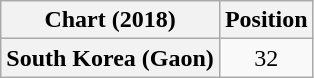<table class="wikitable plainrowheaders" style="text-align:center">
<tr>
<th scope="col">Chart (2018)</th>
<th scope="col">Position</th>
</tr>
<tr>
<th scope="row">South Korea (Gaon)</th>
<td>32</td>
</tr>
</table>
